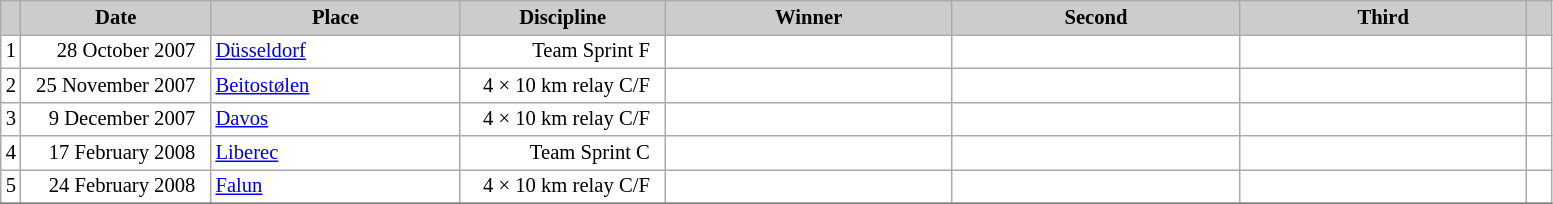<table class="wikitable plainrowheaders" style="background:#fff; font-size:86%; line-height:16px; border:grey solid 1px; border-collapse:collapse;">
<tr style="background:#ccc; text-align:center;">
<th scope="col" style="background:#ccc; width=20 px;"></th>
<th scope="col" style="background:#ccc; width:120px;">Date</th>
<th scope="col" style="background:#ccc; width:160px;">Place</th>
<th scope="col" style="background:#ccc; width:130px;">Discipline</th>
<th scope="col" style="background:#ccc; width:185px;">Winner</th>
<th scope="col" style="background:#ccc; width:185px;">Second</th>
<th scope="col" style="background:#ccc; width:185px;">Third</th>
<th scope="col" style="background:#ccc; width:10px;"></th>
</tr>
<tr>
<td align=center>1</td>
<td align=right>28 October 2007  </td>
<td> <a href='#'>Düsseldorf</a></td>
<td align=right>Team Sprint F  </td>
<td></td>
<td></td>
<td></td>
<td></td>
</tr>
<tr>
<td align=center>2</td>
<td align=right>25 November 2007  </td>
<td> <a href='#'>Beitostølen</a></td>
<td align=right>4 × 10 km relay C/F  </td>
<td></td>
<td></td>
<td></td>
<td></td>
</tr>
<tr>
<td align=center>3</td>
<td align=right>9 December 2007  </td>
<td> <a href='#'>Davos</a></td>
<td align=right>4 × 10 km relay C/F  </td>
<td></td>
<td></td>
<td></td>
<td></td>
</tr>
<tr>
<td align=center>4</td>
<td align=right>17 February 2008  </td>
<td> <a href='#'>Liberec</a></td>
<td align=right>Team Sprint C  </td>
<td></td>
<td></td>
<td></td>
<td></td>
</tr>
<tr>
<td align=center>5</td>
<td align=right>24 February 2008  </td>
<td> <a href='#'>Falun</a></td>
<td align=right>4 × 10 km relay C/F  </td>
<td></td>
<td></td>
<td></td>
<td></td>
</tr>
<tr>
</tr>
</table>
